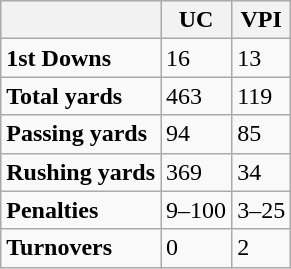<table class="wikitable">
<tr>
<th></th>
<th>UC</th>
<th>VPI</th>
</tr>
<tr>
<td><strong>1st Downs</strong></td>
<td>16</td>
<td>13</td>
</tr>
<tr>
<td><strong>Total yards</strong></td>
<td>463</td>
<td>119</td>
</tr>
<tr>
<td><strong>Passing yards</strong></td>
<td>94</td>
<td>85</td>
</tr>
<tr>
<td><strong>Rushing yards</strong></td>
<td>369</td>
<td>34</td>
</tr>
<tr>
<td><strong>Penalties</strong></td>
<td>9–100</td>
<td>3–25</td>
</tr>
<tr>
<td><strong>Turnovers</strong></td>
<td>0</td>
<td>2</td>
</tr>
</table>
